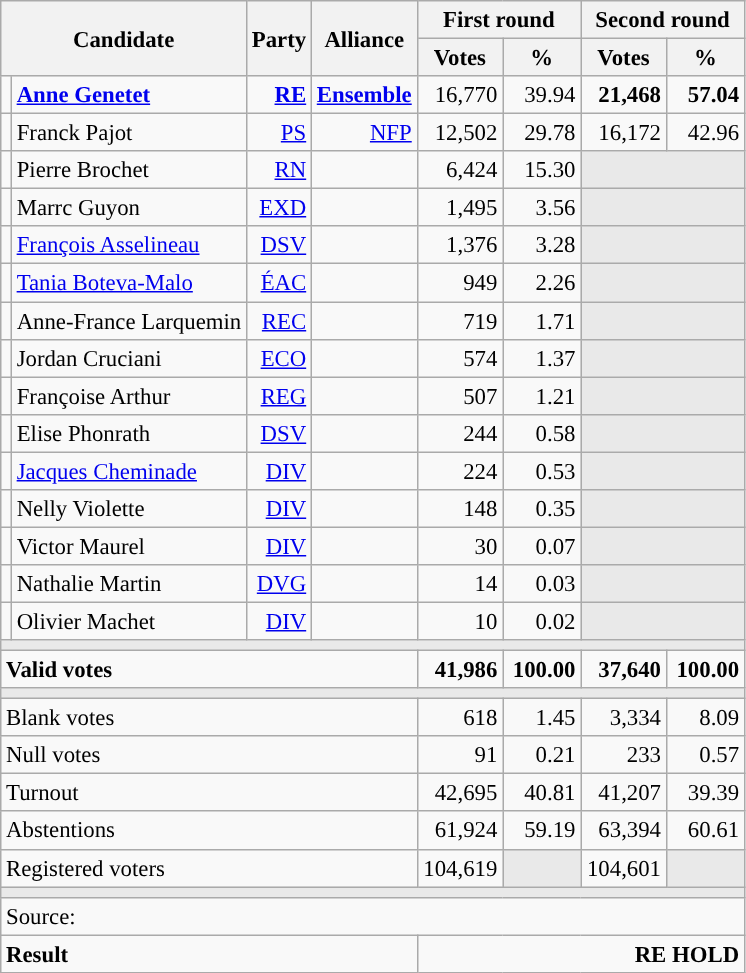<table class="wikitable" style="text-align:right;font-size:95%;">
<tr>
<th colspan="2" rowspan="2">Candidate</th>
<th colspan="1" rowspan="2">Party</th>
<th colspan="1" rowspan="2">Alliance</th>
<th colspan="2">First round</th>
<th colspan="2">Second round</th>
</tr>
<tr>
<th style="width:50px;">Votes</th>
<th style="width:45px;">%</th>
<th style="width:50px;">Votes</th>
<th style="width:45px;">%</th>
</tr>
<tr>
<td style="color:inherit;background:"></td>
<td style="text-align:left;"><strong><a href='#'>Anne Genetet</a></strong></td>
<td><a href='#'><strong>RE</strong></a></td>
<td><a href='#'><strong>Ensemble</strong></a></td>
<td>16,770</td>
<td>39.94</td>
<td><strong>21,468</strong></td>
<td><strong>57.04</strong></td>
</tr>
<tr>
<td style="color:inherit;background:"></td>
<td style="text-align:left;">Franck Pajot</td>
<td><a href='#'>PS</a></td>
<td><a href='#'>NFP</a></td>
<td>12,502</td>
<td>29.78</td>
<td>16,172</td>
<td>42.96</td>
</tr>
<tr>
<td style="color:inherit;background:"></td>
<td style="text-align:left;">Pierre Brochet</td>
<td><a href='#'>RN</a></td>
<td></td>
<td>6,424</td>
<td>15.30</td>
<td colspan="2" rowspan="1" style="background:#E9E9E9;"></td>
</tr>
<tr>
<td style="color:inherit;background:"></td>
<td style="text-align:left;">Marrc Guyon</td>
<td><a href='#'>EXD</a></td>
<td></td>
<td>1,495</td>
<td>3.56</td>
<td colspan="2" rowspan="1" style="background:#E9E9E9;"></td>
</tr>
<tr>
<td style="color:inherit;background:"></td>
<td style="text-align:left;"><a href='#'>François Asselineau</a></td>
<td><a href='#'>DSV</a></td>
<td></td>
<td>1,376</td>
<td>3.28</td>
<td colspan="2" rowspan="1" style="background:#E9E9E9;"></td>
</tr>
<tr>
<td style="color:inherit;background:"></td>
<td style="text-align:left;"><a href='#'>Tania Boteva-Malo</a></td>
<td><a href='#'>ÉAC</a></td>
<td></td>
<td>949</td>
<td>2.26</td>
<td colspan="2" rowspan="1" style="background:#E9E9E9;"></td>
</tr>
<tr>
<td style="color:inherit;background:"></td>
<td style="text-align:left;">Anne-France Larquemin</td>
<td><a href='#'>REC</a></td>
<td></td>
<td>719</td>
<td>1.71</td>
<td colspan="2" rowspan="1" style="background:#E9E9E9;"></td>
</tr>
<tr>
<td style="color:inherit;background:"></td>
<td style="text-align:left;">Jordan Cruciani</td>
<td><a href='#'>ECO</a></td>
<td></td>
<td>574</td>
<td>1.37</td>
<td colspan="2" rowspan="1" style="background:#E9E9E9;"></td>
</tr>
<tr>
<td style="color:inherit;background:"></td>
<td style="text-align:left;">Françoise Arthur</td>
<td><a href='#'>REG</a></td>
<td></td>
<td>507</td>
<td>1.21</td>
<td colspan="2" style="background:#E9E9E9;"></td>
</tr>
<tr>
<td style="color:inherit;background:"></td>
<td style="text-align:left;">Elise Phonrath</td>
<td><a href='#'>DSV</a></td>
<td></td>
<td>244</td>
<td>0.58</td>
<td colspan="2" style="background:#E9E9E9;"></td>
</tr>
<tr>
<td style="color:inherit;background:"></td>
<td style="text-align:left;"><a href='#'>Jacques Cheminade</a></td>
<td><a href='#'>DIV</a></td>
<td></td>
<td>224</td>
<td>0.53</td>
<td colspan="2" style="background:#E9E9E9;"></td>
</tr>
<tr>
<td style="color:inherit;background:"></td>
<td style="text-align:left;">Nelly Violette</td>
<td><a href='#'>DIV</a></td>
<td></td>
<td>148</td>
<td>0.35</td>
<td colspan="2" style="background:#E9E9E9;"></td>
</tr>
<tr>
<td style="color:inherit;background:"></td>
<td style="text-align:left;">Victor Maurel</td>
<td><a href='#'>DIV</a></td>
<td></td>
<td>30</td>
<td>0.07</td>
<td colspan="2" style="background:#E9E9E9;"></td>
</tr>
<tr>
<td style="color:inherit;background:"></td>
<td style="text-align:left;">Nathalie Martin</td>
<td><a href='#'>DVG</a></td>
<td></td>
<td>14</td>
<td>0.03</td>
<td colspan="2" style="background:#E9E9E9;"></td>
</tr>
<tr>
<td style="color:inherit;background:"></td>
<td style="text-align:left;">Olivier Machet</td>
<td><a href='#'>DIV</a></td>
<td></td>
<td>10</td>
<td>0.02</td>
<td colspan="2" style="background:#E9E9E9;"></td>
</tr>
<tr>
<td colspan="8" style="background:#E9E9E9;"></td>
</tr>
<tr style="font-weight:bold;">
<td colspan="4" style="text-align:left;">Valid votes</td>
<td>41,986</td>
<td>100.00</td>
<td>37,640</td>
<td>100.00</td>
</tr>
<tr>
<td colspan="8" style="background:#E9E9E9;"></td>
</tr>
<tr>
<td colspan="4" style="text-align:left;">Blank votes</td>
<td>618</td>
<td>1.45</td>
<td>3,334</td>
<td>8.09</td>
</tr>
<tr>
<td colspan="4" style="text-align:left;">Null votes</td>
<td>91</td>
<td>0.21</td>
<td>233</td>
<td>0.57</td>
</tr>
<tr>
<td colspan="4" style="text-align:left;">Turnout</td>
<td>42,695</td>
<td>40.81</td>
<td>41,207</td>
<td>39.39</td>
</tr>
<tr>
<td colspan="4" style="text-align:left;">Abstentions</td>
<td>61,924</td>
<td>59.19</td>
<td>63,394</td>
<td>60.61</td>
</tr>
<tr>
<td colspan="4" style="text-align:left;">Registered voters</td>
<td>104,619</td>
<td style="background:#E9E9E9;"></td>
<td>104,601</td>
<td style="background:#E9E9E9;"></td>
</tr>
<tr>
<td colspan="8" style="background:#E9E9E9;"></td>
</tr>
<tr>
<td colspan="8" style="text-align:left;">Source: </td>
</tr>
<tr style="font-weight:bold">
<td colspan="4" style="text-align:left;">Result</td>
<td colspan="4" style="background-color:">RE HOLD</td>
</tr>
</table>
